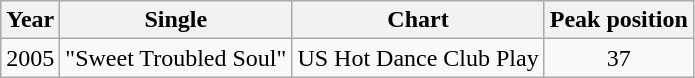<table class="wikitable">
<tr>
<th>Year</th>
<th>Single</th>
<th>Chart</th>
<th>Peak position</th>
</tr>
<tr>
<td>2005</td>
<td>"Sweet Troubled Soul"</td>
<td>US Hot Dance Club Play</td>
<td align="center">37</td>
</tr>
</table>
